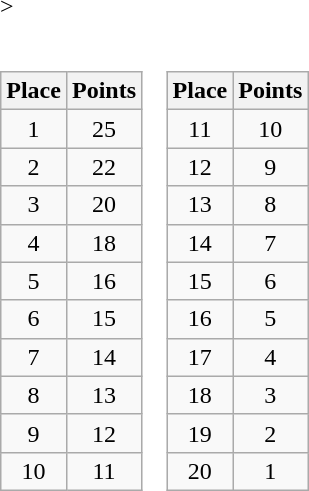<table border=0 cellpadding=0 cellspacing=0>>
<tr>
<td><br><table class="wikitable">
<tr align="center">
<th>Place</th>
<th>Points</th>
</tr>
<tr align="center">
<td>1</td>
<td>25</td>
</tr>
<tr align="center">
<td>2</td>
<td>22</td>
</tr>
<tr align="center">
<td>3</td>
<td>20</td>
</tr>
<tr align="center">
<td>4</td>
<td>18</td>
</tr>
<tr align="center">
<td>5</td>
<td>16</td>
</tr>
<tr align="center">
<td>6</td>
<td>15</td>
</tr>
<tr align="center">
<td>7</td>
<td>14</td>
</tr>
<tr align="center">
<td>8</td>
<td>13</td>
</tr>
<tr align="center">
<td>9</td>
<td>12</td>
</tr>
<tr align="center">
<td>10</td>
<td>11</td>
</tr>
</table>
</td>
<td><br><table class="wikitable">
<tr align="center">
<th>Place</th>
<th>Points</th>
</tr>
<tr align="center">
<td>11</td>
<td>10</td>
</tr>
<tr align="center">
<td>12</td>
<td>9</td>
</tr>
<tr align="center">
<td>13</td>
<td>8</td>
</tr>
<tr align="center">
<td>14</td>
<td>7</td>
</tr>
<tr align="center">
<td>15</td>
<td>6</td>
</tr>
<tr align="center">
<td>16</td>
<td>5</td>
</tr>
<tr align="center">
<td>17</td>
<td>4</td>
</tr>
<tr align="center">
<td>18</td>
<td>3</td>
</tr>
<tr align="center">
<td>19</td>
<td>2</td>
</tr>
<tr align="center">
<td>20</td>
<td>1</td>
</tr>
</table>
</td>
</tr>
</table>
